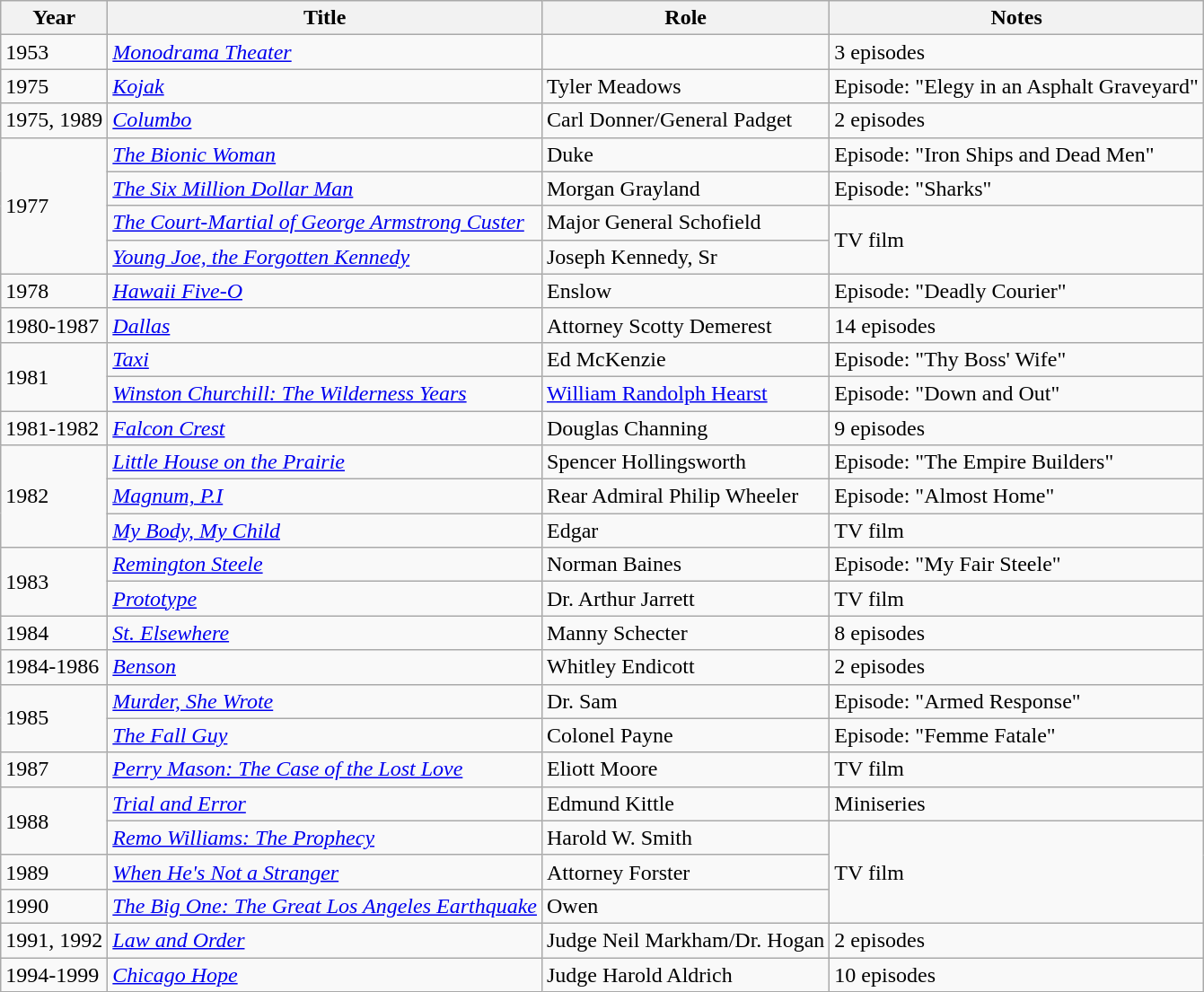<table class="wikitable">
<tr>
<th>Year</th>
<th>Title</th>
<th>Role</th>
<th>Notes</th>
</tr>
<tr>
<td>1953</td>
<td><em><a href='#'>Monodrama Theater</a></em></td>
<td></td>
<td>3 episodes</td>
</tr>
<tr>
<td>1975</td>
<td><em><a href='#'>Kojak</a></em></td>
<td>Tyler Meadows</td>
<td>Episode: "Elegy in an Asphalt Graveyard"</td>
</tr>
<tr>
<td>1975, 1989</td>
<td><em><a href='#'>Columbo</a></em></td>
<td>Carl Donner/General Padget</td>
<td>2 episodes</td>
</tr>
<tr>
<td rowspan="4">1977</td>
<td><em><a href='#'>The Bionic Woman</a></em></td>
<td>Duke</td>
<td>Episode: "Iron Ships and Dead Men"</td>
</tr>
<tr>
<td><em><a href='#'>The Six Million Dollar Man</a></em></td>
<td>Morgan Grayland</td>
<td>Episode: "Sharks"</td>
</tr>
<tr>
<td><em><a href='#'>The Court-Martial of George Armstrong Custer</a></em></td>
<td>Major General Schofield</td>
<td rowspan="2">TV film</td>
</tr>
<tr>
<td><em><a href='#'>Young Joe, the Forgotten Kennedy</a></em></td>
<td>Joseph Kennedy, Sr</td>
</tr>
<tr>
<td>1978</td>
<td><em><a href='#'>Hawaii Five-O</a></em></td>
<td>Enslow</td>
<td>Episode: "Deadly Courier"</td>
</tr>
<tr>
<td>1980-1987</td>
<td><em><a href='#'>Dallas</a></em></td>
<td>Attorney Scotty Demerest</td>
<td>14 episodes</td>
</tr>
<tr>
<td rowspan="2">1981</td>
<td><em><a href='#'>Taxi</a></em></td>
<td>Ed McKenzie</td>
<td>Episode: "Thy Boss' Wife"</td>
</tr>
<tr>
<td><em><a href='#'>Winston Churchill: The Wilderness Years</a></em></td>
<td><a href='#'>William Randolph Hearst</a></td>
<td>Episode: "Down and Out"</td>
</tr>
<tr>
<td>1981-1982</td>
<td><em><a href='#'>Falcon Crest</a></em></td>
<td>Douglas Channing</td>
<td>9 episodes</td>
</tr>
<tr>
<td rowspan="3">1982</td>
<td><em><a href='#'>Little House on the Prairie</a></em></td>
<td>Spencer Hollingsworth</td>
<td>Episode: "The Empire Builders"</td>
</tr>
<tr>
<td><a href='#'><em>Magnum, P.I</em></a></td>
<td>Rear Admiral Philip Wheeler</td>
<td>Episode: "Almost Home"</td>
</tr>
<tr>
<td><em><a href='#'>My Body, My Child</a></em></td>
<td>Edgar</td>
<td>TV film</td>
</tr>
<tr>
<td rowspan="2">1983</td>
<td><em><a href='#'>Remington Steele</a></em></td>
<td>Norman Baines</td>
<td>Episode: "My Fair Steele"</td>
</tr>
<tr>
<td><em><a href='#'>Prototype</a></em></td>
<td>Dr. Arthur Jarrett</td>
<td>TV film</td>
</tr>
<tr>
<td>1984</td>
<td><em><a href='#'>St. Elsewhere</a></em></td>
<td>Manny Schecter</td>
<td>8 episodes</td>
</tr>
<tr>
<td>1984-1986</td>
<td><em><a href='#'>Benson</a></em></td>
<td>Whitley Endicott</td>
<td>2 episodes</td>
</tr>
<tr>
<td rowspan="2">1985</td>
<td><em><a href='#'>Murder, She Wrote</a></em></td>
<td>Dr. Sam</td>
<td>Episode: "Armed Response"</td>
</tr>
<tr>
<td><em><a href='#'>The Fall Guy</a></em></td>
<td>Colonel Payne</td>
<td>Episode: "Femme Fatale"</td>
</tr>
<tr>
<td>1987</td>
<td><em><a href='#'>Perry Mason: The Case of the Lost Love</a></em></td>
<td>Eliott Moore</td>
<td>TV film</td>
</tr>
<tr>
<td rowspan="2">1988</td>
<td><em><a href='#'>Trial and Error</a></em></td>
<td>Edmund Kittle</td>
<td>Miniseries</td>
</tr>
<tr>
<td><em><a href='#'>Remo Williams: The Prophecy</a></em></td>
<td>Harold W. Smith</td>
<td rowspan="3">TV film</td>
</tr>
<tr>
<td>1989</td>
<td><em><a href='#'>When He's Not a Stranger</a></em></td>
<td>Attorney Forster</td>
</tr>
<tr>
<td>1990</td>
<td><em><a href='#'>The Big One: The Great Los Angeles Earthquake</a></em></td>
<td>Owen</td>
</tr>
<tr>
<td>1991, 1992</td>
<td><em><a href='#'>Law and Order</a></em></td>
<td>Judge Neil Markham/Dr. Hogan</td>
<td>2 episodes</td>
</tr>
<tr>
<td>1994-1999</td>
<td><em><a href='#'>Chicago Hope</a></em></td>
<td>Judge Harold Aldrich</td>
<td>10 episodes</td>
</tr>
</table>
